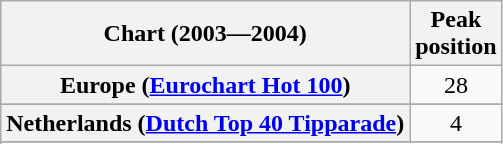<table class="wikitable sortable plainrowheaders" style="text-align:center">
<tr>
<th scope="col">Chart (2003—2004)</th>
<th scope="col">Peak<br>position</th>
</tr>
<tr>
<th scope="row">Europe (<a href='#'>Eurochart Hot 100</a>)</th>
<td>28</td>
</tr>
<tr>
</tr>
<tr>
<th scope="row">Netherlands (<a href='#'>Dutch Top 40 Tipparade</a>)</th>
<td>4</td>
</tr>
<tr>
</tr>
<tr>
</tr>
<tr>
</tr>
</table>
